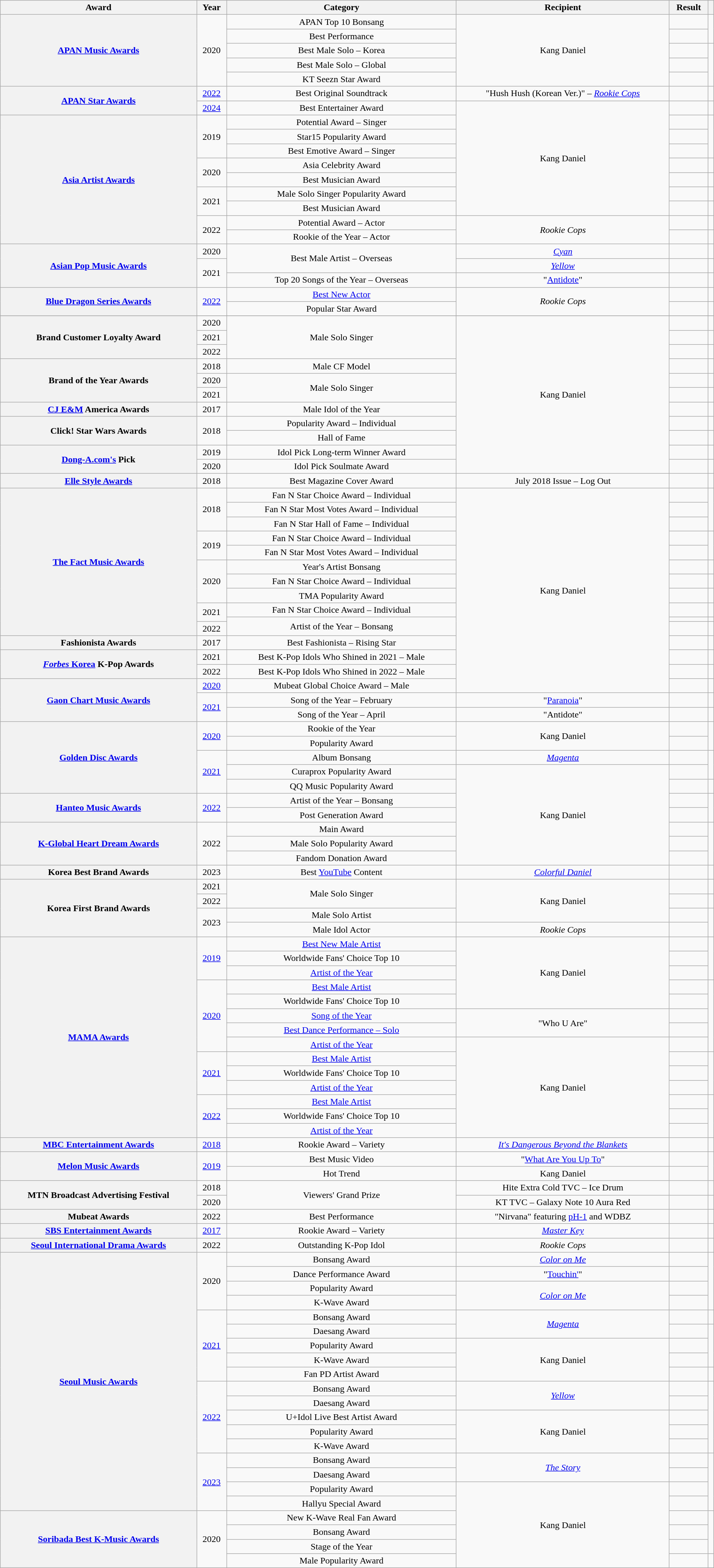<table class="wikitable sortable plainrowheaders" style="text-align:center; width:100%">
<tr>
<th scope="col">Award</th>
<th scope="col">Year</th>
<th scope="col">Category</th>
<th scope="col">Recipient</th>
<th scope="col">Result</th>
<th scope="col" class="unsortable"></th>
</tr>
<tr>
<th scope="row" rowspan="5"><a href='#'>APAN Music Awards</a> </th>
<td rowspan="5">2020</td>
<td>APAN Top 10 Bonsang</td>
<td rowspan="5">Kang Daniel</td>
<td></td>
<td rowspan="2"></td>
</tr>
<tr>
<td>Best Performance</td>
<td></td>
</tr>
<tr>
<td>Best Male Solo – Korea</td>
<td></td>
<td rowspan="3"></td>
</tr>
<tr>
<td>Best Male Solo – Global</td>
<td></td>
</tr>
<tr>
<td>KT Seezn Star Award</td>
<td></td>
</tr>
<tr>
<th scope="row" rowspan="2"><a href='#'>APAN Star Awards</a></th>
<td><a href='#'>2022</a></td>
<td>Best Original Soundtrack</td>
<td>"Hush Hush (Korean Ver.)" – <em><a href='#'>Rookie Cops</a></em></td>
<td></td>
<td></td>
</tr>
<tr>
<td><a href='#'>2024</a></td>
<td>Best Entertainer Award</td>
<td rowspan="8">Kang Daniel</td>
<td></td>
<td></td>
</tr>
<tr>
<th scope="row" rowspan="9"><a href='#'>Asia Artist Awards</a></th>
<td rowspan="3">2019</td>
<td>Potential Award – Singer</td>
<td></td>
<td rowspan="3"></td>
</tr>
<tr>
<td>Star15 Popularity Award</td>
<td></td>
</tr>
<tr>
<td>Best Emotive Award – Singer</td>
<td></td>
</tr>
<tr>
<td rowspan="2">2020</td>
<td>Asia Celebrity Award</td>
<td></td>
<td></td>
</tr>
<tr>
<td>Best Musician Award</td>
<td></td>
<td></td>
</tr>
<tr>
<td rowspan="2">2021</td>
<td>Male Solo Singer Popularity Award</td>
<td></td>
<td></td>
</tr>
<tr>
<td>Best Musician Award</td>
<td></td>
<td></td>
</tr>
<tr>
<td rowspan="2">2022</td>
<td>Potential Award – Actor</td>
<td rowspan="2"><em>Rookie Cops</em></td>
<td></td>
<td></td>
</tr>
<tr>
<td>Rookie of the Year – Actor</td>
<td></td>
<td></td>
</tr>
<tr>
<th scope=row rowspan="3"><a href='#'>Asian Pop Music Awards</a></th>
<td>2020</td>
<td rowspan="2">Best Male Artist – Overseas</td>
<td><em><a href='#'>Cyan</a></em></td>
<td></td>
<td></td>
</tr>
<tr>
<td rowspan="2">2021</td>
<td><em><a href='#'>Yellow</a></em></td>
<td></td>
<td></td>
</tr>
<tr>
<td>Top 20 Songs of the Year – Overseas</td>
<td>"<a href='#'>Antidote</a>"</td>
<td></td>
<td></td>
</tr>
<tr>
<th scope="row" rowspan="2"><a href='#'>Blue Dragon Series Awards</a> </th>
<td rowspan="2"><a href='#'>2022</a></td>
<td><a href='#'>Best New Actor</a></td>
<td rowspan="2"><em>Rookie Cops</em></td>
<td></td>
<td></td>
</tr>
<tr>
<td>Popular Star Award</td>
<td></td>
<td></td>
</tr>
<tr>
</tr>
<tr>
<th scope="row" rowspan="3">Brand Customer Loyalty Award</th>
<td>2020</td>
<td rowspan="3">Male Solo Singer</td>
<td rowspan="11">Kang Daniel</td>
<td></td>
<td></td>
</tr>
<tr>
<td>2021</td>
<td></td>
<td></td>
</tr>
<tr>
<td>2022</td>
<td></td>
<td></td>
</tr>
<tr>
<th scope="row" rowspan="3">Brand of the Year Awards</th>
<td>2018</td>
<td>Male CF Model</td>
<td></td>
<td></td>
</tr>
<tr>
<td>2020</td>
<td rowspan="2">Male Solo Singer</td>
<td></td>
<td></td>
</tr>
<tr>
<td>2021</td>
<td></td>
<td></td>
</tr>
<tr>
<th scope="row"><a href='#'>CJ E&M</a> America Awards </th>
<td>2017</td>
<td>Male Idol of the Year</td>
<td></td>
<td></td>
</tr>
<tr>
<th scope="row" rowspan="2">Click! Star Wars Awards</th>
<td rowspan="2">2018</td>
<td>Popularity Award – Individual</td>
<td></td>
<td></td>
</tr>
<tr>
<td>Hall of Fame</td>
<td></td>
<td></td>
</tr>
<tr>
<th scope="row" rowspan="2"><a href='#'>Dong-A.com's</a> Pick </th>
<td>2019</td>
<td>Idol Pick Long-term Winner Award</td>
<td></td>
<td></td>
</tr>
<tr>
<td>2020</td>
<td>Idol Pick Soulmate Award</td>
<td></td>
<td></td>
</tr>
<tr>
<th scope="row"><a href='#'>Elle Style Awards</a> </th>
<td>2018</td>
<td>Best Magazine Cover Award</td>
<td>July 2018 Issue – Log Out</td>
<td></td>
<td></td>
</tr>
<tr>
<th scope="row" rowspan="11"><a href='#'>The Fact Music Awards</a> </th>
<td rowspan="3">2018</td>
<td>Fan N Star Choice Award – Individual</td>
<td rowspan="15">Kang Daniel</td>
<td></td>
<td rowspan="3"></td>
</tr>
<tr>
<td>Fan N Star Most Votes Award – Individual</td>
<td></td>
</tr>
<tr>
<td>Fan N Star Hall of Fame – Individual</td>
<td></td>
</tr>
<tr>
<td rowspan="2">2019</td>
<td>Fan N Star Choice Award – Individual</td>
<td></td>
<td rowspan="2"></td>
</tr>
<tr>
<td>Fan N Star Most Votes Award – Individual</td>
<td></td>
</tr>
<tr>
<td rowspan="3">2020</td>
<td>Year's Artist Bonsang</td>
<td></td>
<td></td>
</tr>
<tr>
<td>Fan N Star Choice Award – Individual</td>
<td></td>
<td></td>
</tr>
<tr>
<td>TMA Popularity Award</td>
<td></td>
<td></td>
</tr>
<tr>
<td rowspan="2">2021</td>
<td>Fan N Star Choice Award – Individual</td>
<td></td>
<td></td>
</tr>
<tr>
<td rowspan="2">Artist of the Year – Bonsang</td>
<td></td>
<td></td>
</tr>
<tr>
<td>2022</td>
<td></td>
<td></td>
</tr>
<tr>
<th scope="row">Fashionista Awards</th>
<td>2017</td>
<td>Best Fashionista – Rising Star</td>
<td></td>
<td></td>
</tr>
<tr>
<th scope="row" rowspan="2"><a href='#'><em>Forbes</em> Korea</a> K-Pop Awards</th>
<td>2021</td>
<td>Best K-Pop Idols Who Shined in 2021 – Male</td>
<td></td>
<td></td>
</tr>
<tr>
<td>2022</td>
<td>Best K-Pop Idols Who Shined in 2022 – Male</td>
<td></td>
<td></td>
</tr>
<tr>
<th scope="row" rowspan="3"><a href='#'>Gaon Chart Music Awards</a> </th>
<td><a href='#'>2020</a></td>
<td>Mubeat Global Choice Award – Male</td>
<td></td>
<td></td>
</tr>
<tr>
<td rowspan="2"><a href='#'>2021</a></td>
<td>Song of the Year – February</td>
<td>"<a href='#'>Paranoia</a>"</td>
<td></td>
<td></td>
</tr>
<tr>
<td>Song of the Year – April</td>
<td>"Antidote"</td>
<td></td>
<td></td>
</tr>
<tr>
<th scope="row" rowspan="5"><a href='#'>Golden Disc Awards</a></th>
<td rowspan="2"><a href='#'>2020</a></td>
<td>Rookie of the Year</td>
<td rowspan="2">Kang Daniel</td>
<td></td>
<td rowspan="2"></td>
</tr>
<tr>
<td>Popularity Award</td>
<td></td>
</tr>
<tr>
<td rowspan="3"><a href='#'>2021</a></td>
<td>Album Bonsang</td>
<td><em><a href='#'>Magenta</a></em></td>
<td></td>
<td rowspan="2"></td>
</tr>
<tr>
<td>Curaprox Popularity Award</td>
<td rowspan="7">Kang Daniel</td>
<td></td>
</tr>
<tr>
<td>QQ Music Popularity Award</td>
<td></td>
<td></td>
</tr>
<tr>
<th scope="row" rowspan="2"><a href='#'>Hanteo Music Awards</a> </th>
<td rowspan="2"><a href='#'>2022</a></td>
<td>Artist of the Year – Bonsang</td>
<td></td>
<td rowspan="2"></td>
</tr>
<tr>
<td>Post Generation Award</td>
<td></td>
</tr>
<tr>
<th scope="row" rowspan="3"><a href='#'>K-Global Heart Dream Awards</a> </th>
<td rowspan="3">2022</td>
<td>Main Award</td>
<td></td>
<td rowspan="3"></td>
</tr>
<tr>
<td>Male Solo Popularity Award</td>
<td></td>
</tr>
<tr>
<td>Fandom Donation Award</td>
<td></td>
</tr>
<tr>
<th scope="row">Korea Best Brand Awards</th>
<td>2023</td>
<td>Best <a href='#'>YouTube</a> Content</td>
<td><em><a href='#'>Colorful Daniel</a></em></td>
<td></td>
<td></td>
</tr>
<tr>
<th scope="row" rowspan="4">Korea First Brand Awards</th>
<td>2021</td>
<td rowspan="2">Male Solo Singer</td>
<td rowspan="3">Kang Daniel</td>
<td></td>
<td></td>
</tr>
<tr>
<td>2022</td>
<td></td>
<td></td>
</tr>
<tr>
<td rowspan="2">2023</td>
<td>Male Solo Artist</td>
<td></td>
<td rowspan="2"></td>
</tr>
<tr>
<td>Male Idol Actor</td>
<td><em>Rookie Cops</em></td>
<td></td>
</tr>
<tr>
<th scope="row" rowspan="14"><a href='#'>MAMA Awards</a> </th>
<td rowspan="3"><a href='#'>2019</a></td>
<td><a href='#'>Best New Male Artist</a></td>
<td rowspan="5">Kang Daniel</td>
<td></td>
<td rowspan="3"></td>
</tr>
<tr>
<td>Worldwide Fans' Choice Top 10</td>
<td></td>
</tr>
<tr>
<td><a href='#'>Artist of the Year</a></td>
<td></td>
</tr>
<tr>
<td rowspan="5"><a href='#'>2020</a></td>
<td><a href='#'>Best Male Artist</a></td>
<td></td>
<td rowspan="5"></td>
</tr>
<tr>
<td>Worldwide Fans' Choice Top 10</td>
<td></td>
</tr>
<tr>
<td><a href='#'>Song of the Year</a></td>
<td rowspan="2">"Who U Are" </td>
<td></td>
</tr>
<tr>
<td><a href='#'>Best Dance Performance – Solo</a></td>
<td></td>
</tr>
<tr>
<td><a href='#'>Artist of the Year</a></td>
<td rowspan="7">Kang Daniel</td>
<td></td>
</tr>
<tr>
<td rowspan="3"><a href='#'>2021</a></td>
<td><a href='#'>Best Male Artist</a></td>
<td></td>
<td rowspan="3"></td>
</tr>
<tr>
<td>Worldwide Fans' Choice Top 10</td>
<td></td>
</tr>
<tr>
<td><a href='#'>Artist of the Year</a></td>
<td></td>
</tr>
<tr>
<td rowspan="3"><a href='#'>2022</a></td>
<td><a href='#'>Best Male Artist</a></td>
<td></td>
<td rowspan="3"></td>
</tr>
<tr>
<td>Worldwide Fans' Choice Top 10</td>
<td></td>
</tr>
<tr>
<td><a href='#'>Artist of the Year</a></td>
<td></td>
</tr>
<tr>
<th scope="row"><a href='#'>MBC Entertainment Awards</a></th>
<td><a href='#'>2018</a></td>
<td>Rookie Award – Variety</td>
<td><em><a href='#'>It's Dangerous Beyond the Blankets</a></em></td>
<td></td>
<td></td>
</tr>
<tr>
<th scope="row" rowspan="2"><a href='#'>Melon Music Awards</a></th>
<td rowspan="2"><a href='#'>2019</a></td>
<td>Best Music Video</td>
<td>"<a href='#'>What Are You Up To</a>" </td>
<td></td>
<td rowspan="2"></td>
</tr>
<tr>
<td>Hot Trend</td>
<td>Kang Daniel</td>
<td></td>
</tr>
<tr>
<th scope="row" rowspan="2">MTN Broadcast Advertising Festival</th>
<td>2018</td>
<td rowspan="2">Viewers' Grand Prize</td>
<td>Hite Extra Cold TVC – Ice Drum</td>
<td></td>
<td></td>
</tr>
<tr>
<td>2020</td>
<td>KT TVC – Galaxy Note 10 Aura Red</td>
<td></td>
<td></td>
</tr>
<tr>
<th scope="row">Mubeat Awards</th>
<td>2022</td>
<td>Best Performance</td>
<td>"Nirvana" featuring <a href='#'>pH-1</a> and WDBZ</td>
<td></td>
<td></td>
</tr>
<tr>
<th scope="row"><a href='#'>SBS Entertainment Awards</a> </th>
<td><a href='#'>2017</a></td>
<td>Rookie Award – Variety</td>
<td><em><a href='#'>Master Key</a></em></td>
<td></td>
<td></td>
</tr>
<tr>
<th scope="row"><a href='#'>Seoul International Drama Awards</a></th>
<td>2022</td>
<td>Outstanding K-Pop Idol</td>
<td><em>Rookie Cops</em></td>
<td></td>
<td></td>
</tr>
<tr>
<th scope="row" rowspan="18"><a href='#'>Seoul Music Awards</a></th>
<td rowspan="4">2020</td>
<td>Bonsang Award</td>
<td><em><a href='#'>Color on Me</a></em></td>
<td></td>
<td rowspan="4"></td>
</tr>
<tr>
<td>Dance Performance Award</td>
<td>"<a href='#'>Touchin'</a>"</td>
<td></td>
</tr>
<tr>
<td>Popularity Award</td>
<td rowspan="2"><em><a href='#'>Color on Me</a></em></td>
<td></td>
</tr>
<tr>
<td>K-Wave Award</td>
<td></td>
</tr>
<tr>
<td rowspan="5"><a href='#'>2021</a></td>
<td>Bonsang Award</td>
<td rowspan="2"><em><a href='#'>Magenta</a></em></td>
<td></td>
<td></td>
</tr>
<tr>
<td>Daesang Award</td>
<td></td>
<td rowspan="3"></td>
</tr>
<tr>
<td>Popularity Award</td>
<td rowspan="3">Kang Daniel</td>
<td></td>
</tr>
<tr>
<td>K-Wave Award</td>
<td></td>
</tr>
<tr>
<td>Fan PD Artist Award</td>
<td></td>
<td></td>
</tr>
<tr>
<td rowspan="5"><a href='#'>2022</a></td>
<td>Bonsang Award</td>
<td rowspan="2"><em><a href='#'>Yellow</a></em></td>
<td></td>
<td rowspan="5"></td>
</tr>
<tr>
<td>Daesang Award</td>
<td></td>
</tr>
<tr>
<td>U+Idol Live Best Artist Award</td>
<td rowspan="3">Kang Daniel</td>
<td></td>
</tr>
<tr>
<td>Popularity Award</td>
<td></td>
</tr>
<tr>
<td>K-Wave Award</td>
<td></td>
</tr>
<tr>
<td rowspan="4"><a href='#'>2023</a></td>
<td>Bonsang Award</td>
<td rowspan="2"><em><a href='#'>The Story</a></em></td>
<td></td>
<td rowspan="4"></td>
</tr>
<tr>
<td>Daesang Award</td>
<td></td>
</tr>
<tr>
<td>Popularity Award</td>
<td rowspan="6">Kang Daniel</td>
<td></td>
</tr>
<tr>
<td>Hallyu Special Award</td>
<td></td>
</tr>
<tr>
<th scope="row" rowspan="4"><a href='#'>Soribada Best K-Music Awards</a></th>
<td rowspan="4">2020</td>
<td>New K-Wave Real Fan Award</td>
<td></td>
<td rowspan="3"></td>
</tr>
<tr>
<td>Bonsang Award</td>
<td></td>
</tr>
<tr>
<td>Stage of the Year</td>
<td></td>
</tr>
<tr>
<td>Male Popularity Award</td>
<td></td>
<td></td>
</tr>
</table>
